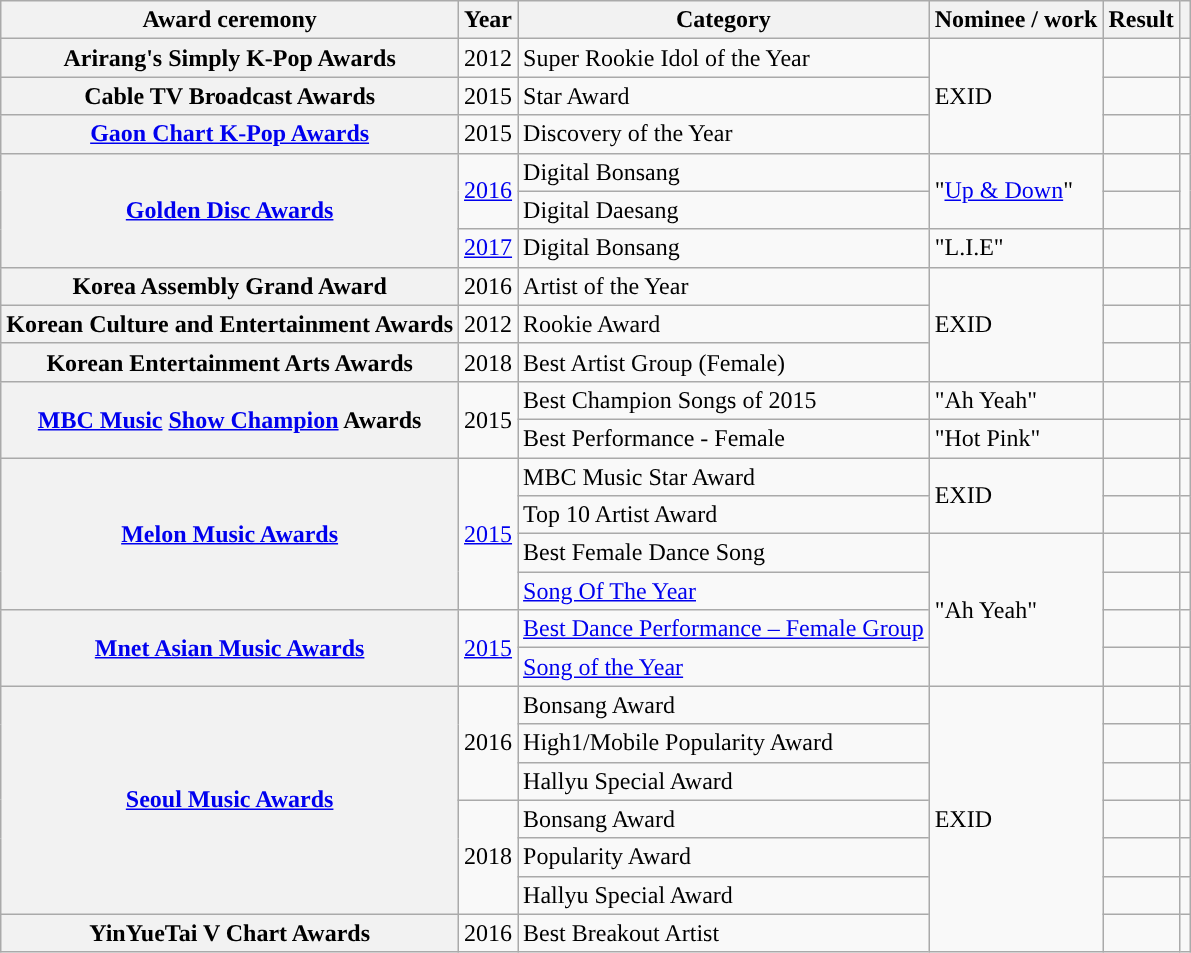<table class="wikitable sortable plainrowheaders">
<tr>
<th scope="col">Award ceremony</th>
<th scope="col">Year</th>
<th scope="col">Category</th>
<th scope="col">Nominee / work</th>
<th scope="col">Result</th>
<th scope="col" class="unsortable"></th>
</tr>
<tr>
<th scope="row">Arirang's Simply K-Pop Awards</th>
<td style="text-align:center">2012</td>
<td>Super Rookie Idol of the Year</td>
<td rowspan="3">EXID</td>
<td></td>
<td></td>
</tr>
<tr>
<th scope="row">Cable TV Broadcast Awards</th>
<td style="text-align:center">2015</td>
<td>Star Award</td>
<td></td>
<td></td>
</tr>
<tr>
<th scope="row"><a href='#'>Gaon Chart K-Pop Awards</a></th>
<td style="text-align:center">2015</td>
<td>Discovery of the Year</td>
<td></td>
<td style="text-align:center"></td>
</tr>
<tr>
<th scope="row" rowspan="3"><a href='#'>Golden Disc Awards</a></th>
<td style="text-align:center" rowspan="2"><a href='#'>2016</a></td>
<td>Digital Bonsang</td>
<td rowspan="2">"<a href='#'>Up & Down</a>"</td>
<td></td>
<td style="text-align:center" rowspan="2"></td>
</tr>
<tr>
<td>Digital Daesang</td>
<td></td>
</tr>
<tr>
<td style="text-align:center"><a href='#'>2017</a></td>
<td>Digital Bonsang</td>
<td>"L.I.E"</td>
<td></td>
<td style="text-align:center"></td>
</tr>
<tr>
<th scope="row">Korea Assembly Grand Award</th>
<td style="text-align:center">2016</td>
<td>Artist of the Year</td>
<td rowspan="3">EXID</td>
<td></td>
<td></td>
</tr>
<tr>
<th scope="row">Korean Culture and Entertainment Awards</th>
<td style="text-align:center">2012</td>
<td>Rookie Award</td>
<td></td>
<td style="text-align:center"></td>
</tr>
<tr>
<th scope="row">Korean Entertainment Arts Awards</th>
<td style="text-align:center">2018</td>
<td>Best Artist Group (Female)</td>
<td></td>
<td></td>
</tr>
<tr>
<th scope="row" rowspan="2"><a href='#'>MBC Music</a> <a href='#'>Show Champion</a> Awards</th>
<td style="text-align:center" rowspan="2">2015</td>
<td>Best Champion Songs of 2015</td>
<td>"Ah Yeah"</td>
<td></td>
<td></td>
</tr>
<tr>
<td>Best Performance - Female</td>
<td>"Hot Pink"</td>
<td></td>
<td style="text-align:center"></td>
</tr>
<tr>
<th scope="row" rowspan="4"><a href='#'>Melon Music Awards</a></th>
<td style="text-align:center" rowspan="4"><a href='#'>2015</a></td>
<td>MBC Music Star Award</td>
<td rowspan="2'">EXID</td>
<td></td>
<td style="text-align:center"></td>
</tr>
<tr>
<td>Top 10 Artist Award</td>
<td></td>
<td></td>
</tr>
<tr>
<td>Best Female Dance Song</td>
<td rowspan="4">"Ah Yeah"</td>
<td></td>
<td></td>
</tr>
<tr>
<td><a href='#'>Song Of The Year</a></td>
<td></td>
<td></td>
</tr>
<tr>
<th scope="row" rowspan="2"><a href='#'>Mnet Asian Music Awards</a></th>
<td style="text-align:center" rowspan="2"><a href='#'>2015</a></td>
<td><a href='#'>Best Dance Performance – Female Group</a></td>
<td></td>
<td style="text-align:center"></td>
</tr>
<tr>
<td><a href='#'>Song of the Year</a></td>
<td></td>
<td></td>
</tr>
<tr>
<th scope="row" rowspan="6"><a href='#'>Seoul Music Awards</a></th>
<td style="text-align:center" rowspan="3">2016</td>
<td>Bonsang Award</td>
<td rowspan="7">EXID</td>
<td></td>
<td style="text-align:center"></td>
</tr>
<tr>
<td>High1/Mobile Popularity Award</td>
<td></td>
<td></td>
</tr>
<tr>
<td>Hallyu Special Award</td>
<td></td>
<td></td>
</tr>
<tr>
<td style="text-align:center" rowspan="3">2018</td>
<td>Bonsang Award</td>
<td></td>
<td></td>
</tr>
<tr>
<td>Popularity Award</td>
<td></td>
<td></td>
</tr>
<tr>
<td>Hallyu Special Award</td>
<td></td>
<td></td>
</tr>
<tr>
<th scope="row">YinYueTai V Chart Awards</th>
<td style="text-align:center">2016</td>
<td>Best Breakout Artist</td>
<td></td>
<td></td>
</tr>
</table>
